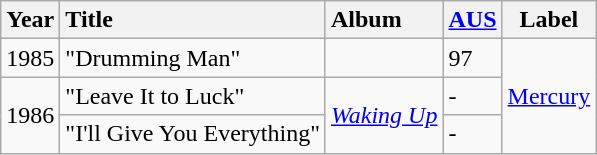<table class="wikitable">
<tr>
<th style="text-align:left; vertical-align:top;">Year</th>
<th style="text-align:left; vertical-align:top;">Title</th>
<th style="text-align:left; vertical-align:top;">Album</th>
<th align="center" valign="top"><a href='#'>AUS</a></th>
<th style="text-align:center; vertical-align:top;">Label</th>
</tr>
<tr>
<td style="text-align:left; vertical-align:top;">1985</td>
<td style="text-align:left; vertical-align:top;">"Drumming Man"</td>
<td></td>
<td style="text-align:left; vertical-align:top;">97</td>
<td rowspan="3"><a href='#'>Mercury</a></td>
</tr>
<tr>
<td rowspan="2">1986</td>
<td style="text-align:left; vertical-align:top;">"Leave It to Luck"</td>
<td rowspan="2"><em><a href='#'>Waking Up</a></em></td>
<td style="text-align:left; vertical-align:top;">-</td>
</tr>
<tr>
<td style="text-align:left; vertical-align:top;">"I'll Give You Everything"</td>
<td style="text-align:left; vertical-align:top;">-</td>
</tr>
</table>
